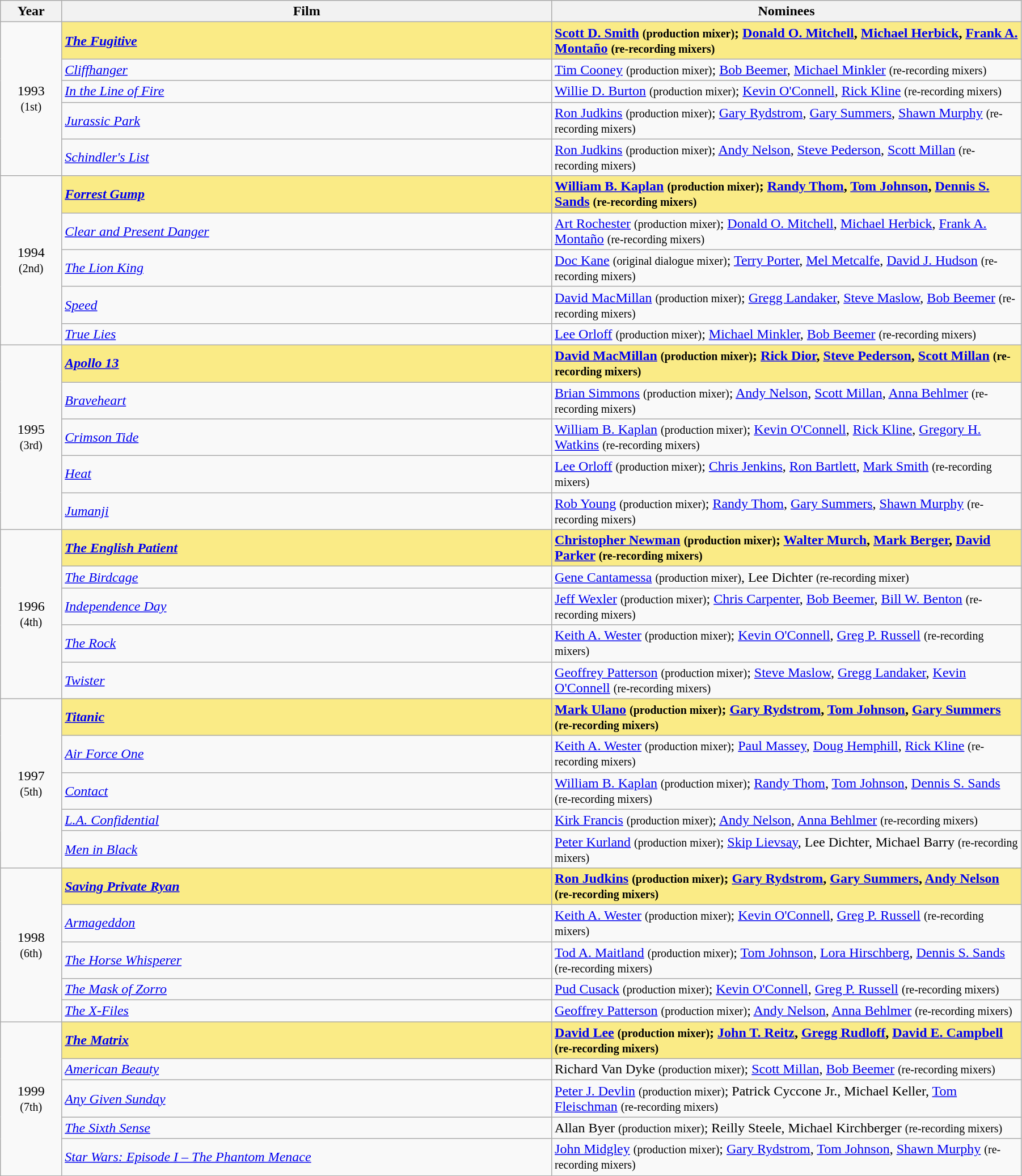<table class="wikitable" width="95%" cellpadding="5">
<tr>
<th width="6%">Year</th>
<th width="48%">Film</th>
<th width="48%">Nominees</th>
</tr>
<tr>
<td rowspan="5" style="text-align:center;">1993<br><small>(1st)</small><br></td>
<td style="background:#FAEB86;"><strong><em><a href='#'>The Fugitive</a></em></strong></td>
<td style="background:#FAEB86;"><strong><a href='#'>Scott D. Smith</a> <small>(production mixer)</small>; <a href='#'>Donald O. Mitchell</a>, <a href='#'>Michael Herbick</a>, <a href='#'>Frank A. Montaño</a> <small>(re-recording mixers)</small></strong></td>
</tr>
<tr>
<td><em><a href='#'>Cliffhanger</a></em></td>
<td><a href='#'>Tim Cooney</a> <small>(production mixer)</small>; <a href='#'>Bob Beemer</a>, <a href='#'>Michael Minkler</a> <small>(re-recording mixers)</small></td>
</tr>
<tr>
<td><em><a href='#'>In the Line of Fire</a></em></td>
<td><a href='#'>Willie D. Burton</a> <small>(production mixer)</small>; <a href='#'>Kevin O'Connell</a>, <a href='#'>Rick Kline</a> <small>(re-recording mixers)</small></td>
</tr>
<tr>
<td><em><a href='#'>Jurassic Park</a></em></td>
<td><a href='#'>Ron Judkins</a> <small>(production mixer)</small>; <a href='#'>Gary Rydstrom</a>, <a href='#'>Gary Summers</a>, <a href='#'>Shawn Murphy</a> <small>(re-recording mixers)</small></td>
</tr>
<tr>
<td><em><a href='#'>Schindler's List</a></em></td>
<td><a href='#'>Ron Judkins</a> <small>(production mixer)</small>; <a href='#'>Andy Nelson</a>, <a href='#'>Steve Pederson</a>, <a href='#'>Scott Millan</a> <small>(re-recording mixers)</small></td>
</tr>
<tr>
<td rowspan="5" style="text-align:center;">1994 <br><small>(2nd)</small><br></td>
<td style="background:#FAEB86;"><strong><em><a href='#'>Forrest Gump</a></em></strong></td>
<td style="background:#FAEB86;"><strong><a href='#'>William B. Kaplan</a> <small>(production mixer)</small>; <a href='#'>Randy Thom</a>, <a href='#'>Tom Johnson</a>, <a href='#'>Dennis S. Sands</a> <small>(re-recording mixers)</small></strong></td>
</tr>
<tr>
<td><em><a href='#'>Clear and Present Danger</a></em></td>
<td><a href='#'>Art Rochester</a> <small>(production mixer)</small>; <a href='#'>Donald O. Mitchell</a>, <a href='#'>Michael Herbick</a>, <a href='#'>Frank A. Montaño</a> <small>(re-recording mixers)</small></td>
</tr>
<tr>
<td><em><a href='#'>The Lion King</a></em></td>
<td><a href='#'>Doc Kane</a> <small>(original dialogue mixer)</small>; <a href='#'>Terry Porter</a>, <a href='#'>Mel Metcalfe</a>, <a href='#'>David J. Hudson</a> <small>(re-recording mixers)</small></td>
</tr>
<tr>
<td><em><a href='#'>Speed</a></em></td>
<td><a href='#'>David MacMillan</a> <small>(production mixer)</small>; <a href='#'>Gregg Landaker</a>, <a href='#'>Steve Maslow</a>, <a href='#'>Bob Beemer</a> <small>(re-recording mixers)</small></td>
</tr>
<tr>
<td><em><a href='#'>True Lies</a></em></td>
<td><a href='#'>Lee Orloff</a> <small>(production mixer)</small>; <a href='#'>Michael Minkler</a>, <a href='#'>Bob Beemer</a> <small>(re-recording mixers)</small></td>
</tr>
<tr>
<td rowspan="5" style="text-align:center;">1995 <br><small>(3rd)</small><br></td>
<td style="background:#FAEB86;"><strong><em><a href='#'>Apollo 13</a></em></strong></td>
<td style="background:#FAEB86;"><strong><a href='#'>David MacMillan</a> <small>(production mixer)</small>; <a href='#'>Rick Dior</a>, <a href='#'>Steve Pederson</a>, <a href='#'>Scott Millan</a> <small>(re-recording mixers)</small></strong></td>
</tr>
<tr>
<td><em><a href='#'>Braveheart</a></em></td>
<td><a href='#'>Brian Simmons</a> <small>(production mixer)</small>; <a href='#'>Andy Nelson</a>, <a href='#'>Scott Millan</a>, <a href='#'>Anna Behlmer</a> <small>(re-recording mixers)</small></td>
</tr>
<tr>
<td><em><a href='#'>Crimson Tide</a></em></td>
<td><a href='#'>William B. Kaplan</a> <small>(production mixer)</small>; <a href='#'>Kevin O'Connell</a>, <a href='#'>Rick Kline</a>, <a href='#'>Gregory H. Watkins</a> <small>(re-recording mixers)</small></td>
</tr>
<tr>
<td><em><a href='#'>Heat</a></em></td>
<td><a href='#'>Lee Orloff</a> <small>(production mixer)</small>; <a href='#'>Chris Jenkins</a>, <a href='#'>Ron Bartlett</a>, <a href='#'>Mark Smith</a> <small>(re-recording mixers)</small></td>
</tr>
<tr>
<td><em><a href='#'>Jumanji</a></em></td>
<td><a href='#'>Rob Young</a> <small>(production mixer)</small>; <a href='#'>Randy Thom</a>, <a href='#'>Gary Summers</a>, <a href='#'>Shawn Murphy</a> <small>(re-recording mixers)</small></td>
</tr>
<tr>
<td rowspan="5" style="text-align:center;">1996 <br><small>(4th)</small><br></td>
<td style="background:#FAEB86;"><strong><em><a href='#'>The English Patient</a></em></strong></td>
<td style="background:#FAEB86;"><strong><a href='#'>Christopher Newman</a> <small>(production mixer)</small>; <a href='#'>Walter Murch</a>, <a href='#'>Mark Berger</a>, <a href='#'>David Parker</a> <small>(re-recording mixers)</small></strong></td>
</tr>
<tr>
<td><em><a href='#'>The Birdcage</a></em></td>
<td><a href='#'>Gene Cantamessa</a> <small>(production mixer)</small>, Lee Dichter <small>(re-recording mixer)</small></td>
</tr>
<tr>
<td><em><a href='#'>Independence Day</a></em></td>
<td><a href='#'>Jeff Wexler</a> <small>(production mixer)</small>; <a href='#'>Chris Carpenter</a>, <a href='#'>Bob Beemer</a>, <a href='#'>Bill W. Benton</a> <small>(re-recording mixers)</small></td>
</tr>
<tr>
<td><em><a href='#'>The Rock</a></em></td>
<td><a href='#'>Keith A. Wester</a> <small>(production mixer)</small>; <a href='#'>Kevin O'Connell</a>, <a href='#'>Greg P. Russell</a> <small>(re-recording mixers)</small></td>
</tr>
<tr>
<td><em><a href='#'>Twister</a></em></td>
<td><a href='#'>Geoffrey Patterson</a> <small>(production mixer)</small>; <a href='#'>Steve Maslow</a>, <a href='#'>Gregg Landaker</a>, <a href='#'>Kevin O'Connell</a> <small>(re-recording mixers)</small></td>
</tr>
<tr>
<td rowspan="5" style="text-align:center;">1997 <br><small>(5th)</small><br></td>
<td style="background:#FAEB86;"><strong><em><a href='#'>Titanic</a></em></strong></td>
<td style="background:#FAEB86;"><strong><a href='#'>Mark Ulano</a> <small>(production mixer)</small>; <a href='#'>Gary Rydstrom</a>, <a href='#'>Tom Johnson</a>, <a href='#'>Gary Summers</a> <small>(re-recording mixers)</small></strong></td>
</tr>
<tr>
<td><em><a href='#'>Air Force One</a></em></td>
<td><a href='#'>Keith A. Wester</a> <small>(production mixer)</small>; <a href='#'>Paul Massey</a>, <a href='#'>Doug Hemphill</a>, <a href='#'>Rick Kline</a> <small>(re-recording mixers)</small></td>
</tr>
<tr>
<td><em><a href='#'>Contact</a></em></td>
<td><a href='#'>William B. Kaplan</a> <small>(production mixer)</small>; <a href='#'>Randy Thom</a>, <a href='#'>Tom Johnson</a>, <a href='#'>Dennis S. Sands</a> <small>(re-recording mixers)</small></td>
</tr>
<tr>
<td><em><a href='#'>L.A. Confidential</a></em></td>
<td><a href='#'>Kirk Francis</a> <small>(production mixer)</small>; <a href='#'>Andy Nelson</a>, <a href='#'>Anna Behlmer</a> <small>(re-recording mixers)</small></td>
</tr>
<tr>
<td><em><a href='#'>Men in Black</a></em></td>
<td><a href='#'>Peter Kurland</a> <small>(production mixer)</small>; <a href='#'>Skip Lievsay</a>, Lee Dichter, Michael Barry <small>(re-recording mixers)</small></td>
</tr>
<tr>
<td rowspan="5" style="text-align:center;">1998 <br><small>(6th)</small><br></td>
<td style="background:#FAEB86;"><strong><em><a href='#'>Saving Private Ryan</a></em></strong></td>
<td style="background:#FAEB86;"><strong><a href='#'>Ron Judkins</a> <small>(production mixer)</small>; <a href='#'>Gary Rydstrom</a>, <a href='#'>Gary Summers</a>, <a href='#'>Andy Nelson</a> <small>(re-recording mixers)</small></strong></td>
</tr>
<tr>
<td><em><a href='#'>Armageddon</a></em></td>
<td><a href='#'>Keith A. Wester</a> <small>(production mixer)</small>; <a href='#'>Kevin O'Connell</a>, <a href='#'>Greg P. Russell</a> <small>(re-recording mixers)</small></td>
</tr>
<tr>
<td><em><a href='#'>The Horse Whisperer</a></em></td>
<td><a href='#'>Tod A. Maitland</a> <small>(production mixer)</small>; <a href='#'>Tom Johnson</a>, <a href='#'>Lora Hirschberg</a>, <a href='#'>Dennis S. Sands</a> <small>(re-recording mixers)</small></td>
</tr>
<tr>
<td><em><a href='#'>The Mask of Zorro</a></em></td>
<td><a href='#'>Pud Cusack</a> <small>(production mixer)</small>; <a href='#'>Kevin O'Connell</a>, <a href='#'>Greg P. Russell</a> <small>(re-recording mixers)</small></td>
</tr>
<tr>
<td><em><a href='#'>The X-Files</a></em></td>
<td><a href='#'>Geoffrey Patterson</a> <small>(production mixer)</small>; <a href='#'>Andy Nelson</a>, <a href='#'>Anna Behlmer</a> <small>(re-recording mixers)</small></td>
</tr>
<tr>
<td rowspan="5" style="text-align:center;">1999 <br><small>(7th)</small><br></td>
<td style="background:#FAEB86;"><strong><em><a href='#'>The Matrix</a></em></strong></td>
<td style="background:#FAEB86;"><strong><a href='#'>David Lee</a> <small>(production mixer)</small>; <a href='#'>John T. Reitz</a>, <a href='#'>Gregg Rudloff</a>, <a href='#'>David E. Campbell</a> <small>(re-recording mixers)</small></strong></td>
</tr>
<tr>
<td><em><a href='#'>American Beauty</a></em></td>
<td>Richard Van Dyke <small>(production mixer)</small>; <a href='#'>Scott Millan</a>, <a href='#'>Bob Beemer</a> <small>(re-recording mixers)</small></td>
</tr>
<tr>
<td><em><a href='#'>Any Given Sunday</a></em></td>
<td><a href='#'>Peter J. Devlin</a> <small>(production mixer)</small>; Patrick Cyccone Jr., Michael Keller, <a href='#'>Tom Fleischman</a> <small>(re-recording mixers)</small></td>
</tr>
<tr>
<td><em><a href='#'>The Sixth Sense</a></em></td>
<td>Allan Byer <small>(production mixer)</small>; Reilly Steele, Michael Kirchberger <small>(re-recording mixers)</small></td>
</tr>
<tr>
<td><em><a href='#'>Star Wars: Episode I – The Phantom Menace</a></em></td>
<td><a href='#'>John Midgley</a> <small>(production mixer)</small>; <a href='#'>Gary Rydstrom</a>, <a href='#'>Tom Johnson</a>, <a href='#'>Shawn Murphy</a> <small>(re-recording mixers)</small></td>
</tr>
</table>
